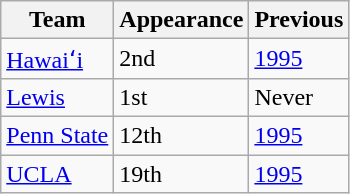<table class="wikitable sortable">
<tr>
<th>Team</th>
<th>Appearance</th>
<th>Previous</th>
</tr>
<tr>
<td><a href='#'>Hawaiʻi</a></td>
<td>2nd</td>
<td><a href='#'>1995</a></td>
</tr>
<tr>
<td><a href='#'>Lewis</a></td>
<td>1st</td>
<td>Never</td>
</tr>
<tr>
<td><a href='#'>Penn State</a></td>
<td>12th</td>
<td><a href='#'>1995</a></td>
</tr>
<tr>
<td><a href='#'>UCLA</a></td>
<td>19th</td>
<td><a href='#'>1995</a></td>
</tr>
</table>
